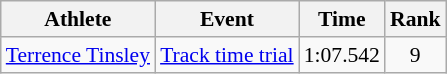<table class="wikitable" style="font-size:90%;">
<tr>
<th>Athlete</th>
<th>Event</th>
<th>Time</th>
<th>Rank</th>
</tr>
<tr align=center>
<td align=left><a href='#'>Terrence Tinsley</a></td>
<td align=left><a href='#'>Track time trial</a></td>
<td>1:07.542</td>
<td>9</td>
</tr>
</table>
